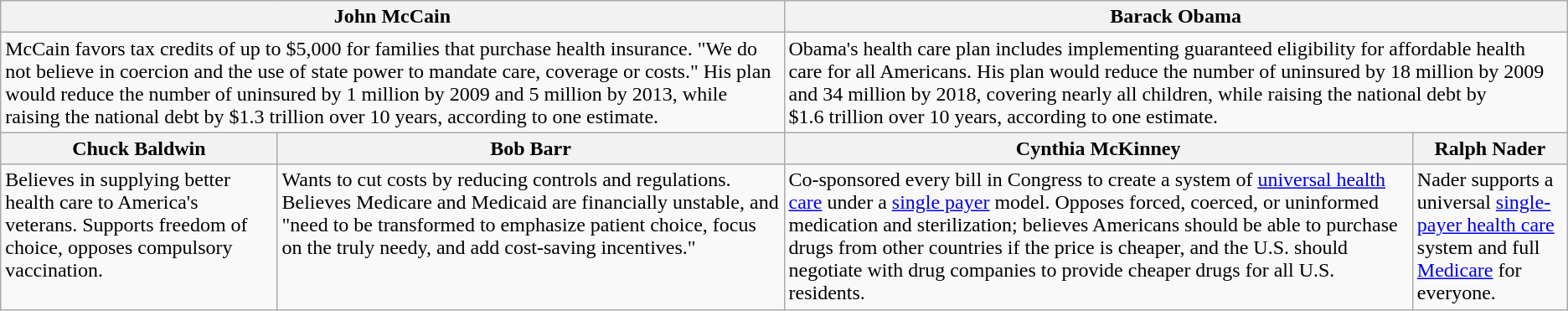<table class="wikitable">
<tr>
<th colspan="2">John McCain</th>
<th colspan="2">Barack Obama</th>
</tr>
<tr valign="top">
<td colspan="2" width="50%">McCain favors tax credits of up to $5,000 for families that purchase health insurance. "We do not believe in coercion and the use of state power to mandate care, coverage or costs." His plan would reduce the number of uninsured by 1 million by 2009 and 5 million by 2013, while raising the national debt by $1.3 trillion over 10 years, according to one estimate.</td>
<td colspan="2" width="50%">Obama's health care plan includes implementing guaranteed eligibility for affordable health care for all Americans. His plan would reduce the number of uninsured by 18 million by 2009 and 34 million by 2018, covering nearly all children, while raising the national debt by $1.6 trillion over 10 years, according to one estimate.</td>
</tr>
<tr>
<th>Chuck Baldwin</th>
<th>Bob Barr</th>
<th>Cynthia McKinney</th>
<th>Ralph Nader</th>
</tr>
<tr valign="top">
<td>Believes in supplying better health care to America's veterans. Supports freedom of choice, opposes compulsory vaccination.</td>
<td>Wants to cut costs by reducing controls and regulations. Believes Medicare and Medicaid are financially unstable, and "need to be transformed to emphasize patient choice, focus on the truly needy, and add cost-saving incentives."</td>
<td>Co-sponsored every bill in Congress to create a system of <a href='#'>universal health care</a> under a <a href='#'>single payer</a> model. Opposes forced, coerced, or uninformed medication and sterilization; believes Americans should be able to purchase drugs from other countries if the price is cheaper, and the U.S. should negotiate with drug companies to provide cheaper drugs for all U.S. residents.</td>
<td>Nader supports a universal <a href='#'>single-payer health care</a> system and full <a href='#'>Medicare</a> for everyone.</td>
</tr>
</table>
